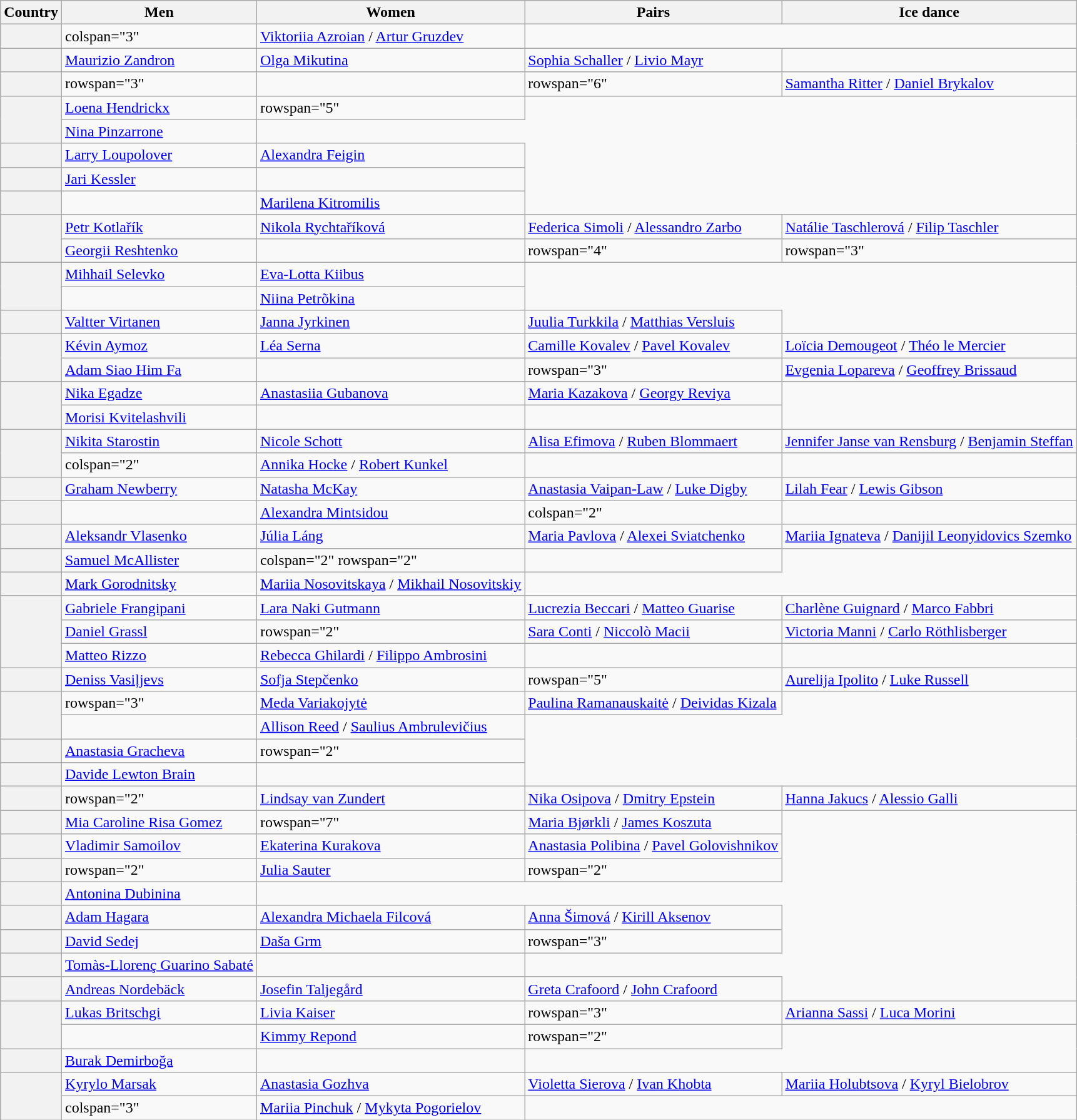<table class="wikitable sortable" style="text-align:left">
<tr>
<th scope="col">Country</th>
<th scope="col">Men</th>
<th scope="col">Women</th>
<th scope="col">Pairs</th>
<th scope="col">Ice dance</th>
</tr>
<tr>
<th scope="row" style="text-align:left"></th>
<td>colspan="3" </td>
<td><a href='#'>Viktoriia Azroian</a> / <a href='#'>Artur Gruzdev</a></td>
</tr>
<tr>
<th scope="row" style="text-align:left"></th>
<td><a href='#'>Maurizio Zandron</a></td>
<td><a href='#'>Olga Mikutina</a></td>
<td><a href='#'>Sophia Schaller</a> / <a href='#'>Livio Mayr</a></td>
<td></td>
</tr>
<tr>
<th scope="row" style="text-align:left"></th>
<td>rowspan="3" </td>
<td></td>
<td>rowspan="6" </td>
<td><a href='#'>Samantha Ritter</a> / <a href='#'>Daniel Brykalov</a></td>
</tr>
<tr>
<th rowspan="2" scope="row" style="text-align:left"></th>
<td><a href='#'>Loena Hendrickx</a></td>
<td>rowspan="5" </td>
</tr>
<tr>
<td><a href='#'>Nina Pinzarrone</a></td>
</tr>
<tr>
<th scope="row" style="text-align:left"></th>
<td><a href='#'>Larry Loupolover</a></td>
<td><a href='#'>Alexandra Feigin</a></td>
</tr>
<tr>
<th scope="row" style="text-align:left"></th>
<td><a href='#'>Jari Kessler</a></td>
<td></td>
</tr>
<tr>
<th scope="row" style="text-align:left"></th>
<td></td>
<td><a href='#'>Marilena Kitromilis</a></td>
</tr>
<tr>
<th rowspan="2" scope="row" style="text-align:left"></th>
<td><a href='#'>Petr Kotlařík</a></td>
<td><a href='#'>Nikola Rychtaříková</a></td>
<td><a href='#'>Federica Simoli</a> / <a href='#'>Alessandro Zarbo</a></td>
<td><a href='#'>Natálie Taschlerová</a> / <a href='#'>Filip Taschler</a></td>
</tr>
<tr>
<td><a href='#'>Georgii Reshtenko</a></td>
<td></td>
<td>rowspan="4" </td>
<td>rowspan="3" </td>
</tr>
<tr>
<th rowspan="2" scope="row" style="text-align:left"></th>
<td><a href='#'>Mihhail Selevko</a></td>
<td><a href='#'>Eva-Lotta Kiibus</a></td>
</tr>
<tr>
<td></td>
<td><a href='#'>Niina Petrõkina</a></td>
</tr>
<tr>
<th scope="row" style="text-align:left"></th>
<td><a href='#'>Valtter Virtanen</a></td>
<td><a href='#'>Janna Jyrkinen</a></td>
<td><a href='#'>Juulia Turkkila</a> / <a href='#'>Matthias Versluis</a></td>
</tr>
<tr>
<th rowspan="2" scope="row" style="text-align:left"></th>
<td><a href='#'>Kévin Aymoz</a></td>
<td><a href='#'>Léa Serna</a></td>
<td><a href='#'>Camille Kovalev</a> / <a href='#'>Pavel Kovalev</a></td>
<td><a href='#'>Loïcia Demougeot</a> / <a href='#'>Théo le Mercier</a></td>
</tr>
<tr>
<td><a href='#'>Adam Siao Him Fa</a></td>
<td></td>
<td>rowspan="3" </td>
<td><a href='#'>Evgenia Lopareva</a> / <a href='#'>Geoffrey Brissaud</a></td>
</tr>
<tr>
<th rowspan="2" scope="row" style="text-align:left"></th>
<td><a href='#'>Nika Egadze</a></td>
<td><a href='#'>Anastasiia Gubanova</a></td>
<td><a href='#'>Maria Kazakova</a> / <a href='#'>Georgy Reviya</a></td>
</tr>
<tr>
<td><a href='#'>Morisi Kvitelashvili</a></td>
<td></td>
<td></td>
</tr>
<tr>
<th rowspan="2" scope="row" style="text-align:left"></th>
<td><a href='#'>Nikita Starostin</a></td>
<td><a href='#'>Nicole Schott</a></td>
<td><a href='#'>Alisa Efimova</a> / <a href='#'>Ruben Blommaert</a></td>
<td><a href='#'>Jennifer Janse van Rensburg</a> / <a href='#'>Benjamin Steffan</a></td>
</tr>
<tr>
<td>colspan="2" </td>
<td><a href='#'>Annika Hocke</a> / <a href='#'>Robert Kunkel</a></td>
<td></td>
</tr>
<tr>
<th scope="row" style="text-align:left"></th>
<td><a href='#'>Graham Newberry</a></td>
<td><a href='#'>Natasha McKay</a></td>
<td><a href='#'>Anastasia Vaipan-Law</a> / <a href='#'>Luke Digby</a></td>
<td><a href='#'>Lilah Fear</a> / <a href='#'>Lewis Gibson</a></td>
</tr>
<tr>
<th scope="row" style="text-align:left"></th>
<td></td>
<td><a href='#'>Alexandra Mintsidou</a></td>
<td>colspan="2" </td>
</tr>
<tr>
<th scope="row" style="text-align:left"></th>
<td><a href='#'>Aleksandr Vlasenko</a></td>
<td><a href='#'>Júlia Láng</a></td>
<td><a href='#'>Maria Pavlova</a> / <a href='#'>Alexei Sviatchenko</a></td>
<td><a href='#'>Mariia Ignateva</a> / <a href='#'>Danijil Leonyidovics Szemko</a></td>
</tr>
<tr>
<th scope="row" style="text-align:left"></th>
<td><a href='#'>Samuel McAllister</a></td>
<td>colspan="2" rowspan="2" </td>
<td></td>
</tr>
<tr>
<th scope="row" style="text-align:left"></th>
<td><a href='#'>Mark Gorodnitsky</a></td>
<td><a href='#'>Mariia Nosovitskaya</a> / <a href='#'>Mikhail Nosovitskiy</a></td>
</tr>
<tr>
<th rowspan="3" scope="row" style="text-align:left"></th>
<td><a href='#'>Gabriele Frangipani</a></td>
<td><a href='#'>Lara Naki Gutmann</a></td>
<td><a href='#'>Lucrezia Beccari</a> / <a href='#'>Matteo Guarise</a></td>
<td><a href='#'>Charlène Guignard</a> / <a href='#'>Marco Fabbri</a></td>
</tr>
<tr>
<td><a href='#'>Daniel Grassl</a></td>
<td>rowspan="2" </td>
<td><a href='#'>Sara Conti</a> / <a href='#'>Niccolò Macii</a></td>
<td><a href='#'>Victoria Manni</a> / <a href='#'>Carlo Röthlisberger</a></td>
</tr>
<tr>
<td><a href='#'>Matteo Rizzo</a></td>
<td><a href='#'>Rebecca Ghilardi</a> / <a href='#'>Filippo Ambrosini</a></td>
<td></td>
</tr>
<tr>
<th scope="row" style="text-align:left"></th>
<td><a href='#'>Deniss Vasiļjevs</a></td>
<td><a href='#'>Sofja Stepčenko</a></td>
<td>rowspan="5" </td>
<td><a href='#'>Aurelija Ipolito</a> / <a href='#'>Luke Russell</a></td>
</tr>
<tr>
<th rowspan="2" scope="row" style="text-align:left"></th>
<td>rowspan="3" </td>
<td><a href='#'>Meda Variakojytė</a></td>
<td><a href='#'>Paulina Ramanauskaitė</a> / <a href='#'>Deividas Kizala</a></td>
</tr>
<tr>
<td></td>
<td><a href='#'>Allison Reed</a> / <a href='#'>Saulius Ambrulevičius</a></td>
</tr>
<tr>
<th scope="row" style="text-align:left"></th>
<td><a href='#'>Anastasia Gracheva</a></td>
<td>rowspan="2" </td>
</tr>
<tr>
<th scope="row" style="text-align:left"></th>
<td><a href='#'>Davide Lewton Brain</a></td>
<td></td>
</tr>
<tr>
<th scope="row" style="text-align:left"></th>
<td>rowspan="2" </td>
<td><a href='#'>Lindsay van Zundert</a></td>
<td><a href='#'>Nika Osipova</a> / <a href='#'>Dmitry Epstein</a></td>
<td><a href='#'>Hanna Jakucs</a> / <a href='#'>Alessio Galli</a></td>
</tr>
<tr>
<th scope="row" style="text-align:left"></th>
<td><a href='#'>Mia Caroline Risa Gomez</a></td>
<td>rowspan="7" </td>
<td><a href='#'>Maria Bjørkli</a> / <a href='#'>James Koszuta</a></td>
</tr>
<tr>
<th scope="row" style="text-align:left"></th>
<td><a href='#'>Vladimir Samoilov</a></td>
<td><a href='#'>Ekaterina Kurakova</a></td>
<td><a href='#'>Anastasia Polibina</a> / <a href='#'>Pavel Golovishnikov</a></td>
</tr>
<tr>
<th scope="row" style="text-align:left"></th>
<td>rowspan="2" </td>
<td><a href='#'>Julia Sauter</a></td>
<td>rowspan="2" </td>
</tr>
<tr>
<th scope="row" style="text-align:left"></th>
<td><a href='#'>Antonina Dubinina</a></td>
</tr>
<tr>
<th scope="row" style="text-align:left"></th>
<td><a href='#'>Adam Hagara</a></td>
<td><a href='#'>Alexandra Michaela Filcová</a></td>
<td><a href='#'>Anna Šimová</a> / <a href='#'>Kirill Aksenov</a></td>
</tr>
<tr>
<th scope="row" style="text-align:left"></th>
<td><a href='#'>David Sedej</a></td>
<td><a href='#'>Daša Grm</a></td>
<td>rowspan="3" </td>
</tr>
<tr>
<th scope="row" style="text-align:left"></th>
<td><a href='#'>Tomàs-Llorenç Guarino Sabaté</a></td>
<td></td>
</tr>
<tr>
<th scope="row" style="text-align:left"></th>
<td><a href='#'>Andreas Nordebäck</a></td>
<td><a href='#'>Josefin Taljegård</a></td>
<td><a href='#'>Greta Crafoord</a> / <a href='#'>John Crafoord</a></td>
</tr>
<tr>
<th rowspan="2" scope="row" style="text-align:left"></th>
<td><a href='#'>Lukas Britschgi</a></td>
<td><a href='#'>Livia Kaiser</a></td>
<td>rowspan="3" </td>
<td><a href='#'>Arianna Sassi</a> / <a href='#'>Luca Morini</a></td>
</tr>
<tr>
<td></td>
<td><a href='#'>Kimmy Repond</a></td>
<td>rowspan="2" </td>
</tr>
<tr>
<th scope="row" style="text-align:left"></th>
<td valign="top"><a href='#'>Burak Demirboğa</a></td>
<td></td>
</tr>
<tr>
<th rowspan="2" scope="row" style="text-align:left"></th>
<td><a href='#'>Kyrylo Marsak</a></td>
<td><a href='#'>Anastasia Gozhva</a></td>
<td><a href='#'>Violetta Sierova</a> / <a href='#'>Ivan Khobta</a></td>
<td><a href='#'>Mariia Holubtsova</a> / <a href='#'>Kyryl Bielobrov</a></td>
</tr>
<tr>
<td>colspan="3" </td>
<td><a href='#'>Mariia Pinchuk</a> / <a href='#'>Mykyta Pogorielov</a></td>
</tr>
</table>
